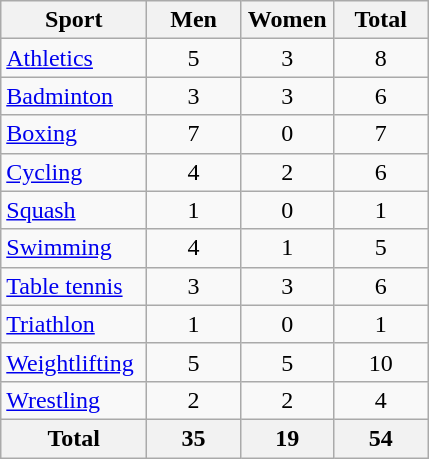<table class="wikitable sortable" style="text-align:center;">
<tr>
<th width=90>Sport</th>
<th width=55>Men</th>
<th width=55>Women</th>
<th width=55>Total</th>
</tr>
<tr>
<td align=left><a href='#'>Athletics</a></td>
<td>5</td>
<td>3</td>
<td>8</td>
</tr>
<tr>
<td align=left><a href='#'>Badminton</a></td>
<td>3</td>
<td>3</td>
<td>6</td>
</tr>
<tr>
<td align=left><a href='#'>Boxing</a></td>
<td>7</td>
<td>0</td>
<td>7</td>
</tr>
<tr>
<td align=left><a href='#'>Cycling</a></td>
<td>4</td>
<td>2</td>
<td>6</td>
</tr>
<tr>
<td align=left><a href='#'>Squash</a></td>
<td>1</td>
<td>0</td>
<td>1</td>
</tr>
<tr>
<td align=left><a href='#'>Swimming</a></td>
<td>4</td>
<td>1</td>
<td>5</td>
</tr>
<tr>
<td align=left><a href='#'>Table tennis</a></td>
<td>3</td>
<td>3</td>
<td>6</td>
</tr>
<tr>
<td align=left><a href='#'>Triathlon</a></td>
<td>1</td>
<td>0</td>
<td>1</td>
</tr>
<tr>
<td align=left><a href='#'>Weightlifting</a></td>
<td>5</td>
<td>5</td>
<td>10</td>
</tr>
<tr>
<td align=left><a href='#'>Wrestling</a></td>
<td>2</td>
<td>2</td>
<td>4</td>
</tr>
<tr>
<th>Total</th>
<th>35</th>
<th>19</th>
<th>54</th>
</tr>
</table>
